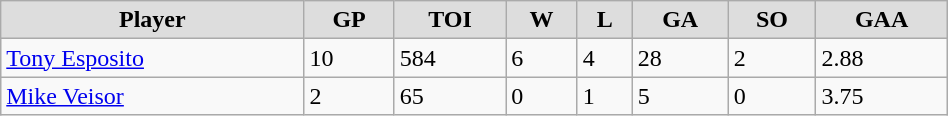<table class="wikitable" width="50%">
<tr align="center"  bgcolor="#dddddd">
<td><strong>Player</strong></td>
<td><strong>GP</strong></td>
<td><strong>TOI</strong></td>
<td><strong>W</strong></td>
<td><strong>L</strong></td>
<td><strong>GA</strong></td>
<td><strong>SO</strong></td>
<td><strong>GAA</strong></td>
</tr>
<tr>
<td><a href='#'>Tony Esposito</a></td>
<td>10</td>
<td>584</td>
<td>6</td>
<td>4</td>
<td>28</td>
<td>2</td>
<td>2.88</td>
</tr>
<tr>
<td><a href='#'>Mike Veisor</a></td>
<td>2</td>
<td>65</td>
<td>0</td>
<td>1</td>
<td>5</td>
<td>0</td>
<td>3.75</td>
</tr>
</table>
